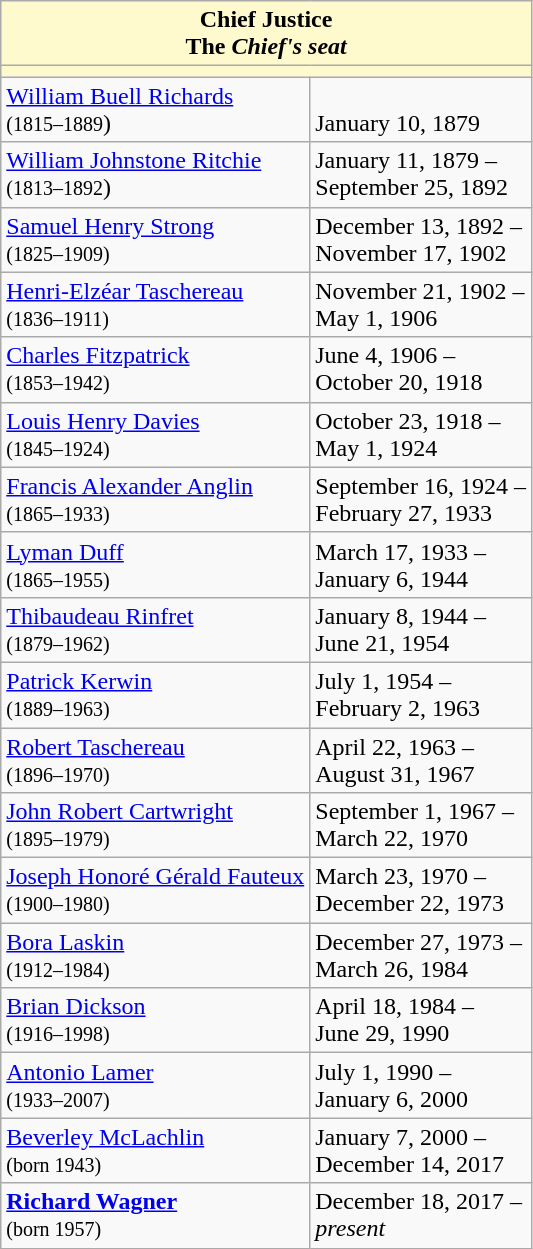<table class="wikitable">
<tr>
<th colspan="2" style="background: #fffacd;">Chief Justice<br>The <em>Chief's seat</em></th>
</tr>
<tr>
<td colspan="2" style="background: #fffacd;"></td>
</tr>
<tr>
<td><a href='#'>William Buell Richards</a><br><small>(1815–1889</small>)</td>
<td><br> January 10, 1879</td>
</tr>
<tr>
<td><a href='#'>William Johnstone Ritchie</a> <br><small>(1813–1892</small>)</td>
<td>January 11, 1879 –<br> September 25, 1892</td>
</tr>
<tr>
<td><a href='#'>Samuel Henry Strong</a><br><small>(1825–1909)</small></td>
<td>December 13, 1892 –<br> November 17, 1902</td>
</tr>
<tr>
<td><a href='#'>Henri-Elzéar Taschereau</a><br><small>(1836–1911)</small></td>
<td>November 21, 1902 –<br> May 1, 1906</td>
</tr>
<tr>
<td><a href='#'>Charles Fitzpatrick</a><br><small>(1853–1942)</small></td>
<td>June 4, 1906 –<br> October 20, 1918</td>
</tr>
<tr>
<td><a href='#'>Louis Henry Davies</a><br><small>(1845–1924)</small></td>
<td>October 23, 1918 –<br> May 1, 1924</td>
</tr>
<tr>
<td><a href='#'>Francis Alexander Anglin</a><br><small>(1865–1933)</small></td>
<td>September 16, 1924 –<br> February 27, 1933</td>
</tr>
<tr>
<td><a href='#'>Lyman Duff</a><br><small>(1865–1955)</small></td>
<td>March 17, 1933 –<br> January 6, 1944</td>
</tr>
<tr>
<td><a href='#'>Thibaudeau Rinfret</a><br><small>(1879–1962)</small></td>
<td>January 8, 1944 –<br> June 21, 1954</td>
</tr>
<tr>
<td><a href='#'>Patrick Kerwin</a><br><small>(1889–1963)</small></td>
<td>July 1, 1954 –<br> February 2, 1963</td>
</tr>
<tr>
<td><a href='#'>Robert Taschereau</a><br><small>(1896–1970)</small></td>
<td>April 22, 1963 –<br> August 31, 1967</td>
</tr>
<tr>
<td><a href='#'>John Robert Cartwright</a><br><small>(1895–1979)</small></td>
<td>September 1, 1967 –<br> March 22, 1970</td>
</tr>
<tr>
<td><a href='#'>Joseph Honoré Gérald Fauteux</a><br><small>(1900–1980)</small></td>
<td>March 23, 1970 –<br> December 22, 1973</td>
</tr>
<tr>
<td><a href='#'>Bora Laskin</a><br><small>(1912–1984)</small></td>
<td>December 27, 1973 –<br> March 26, 1984</td>
</tr>
<tr>
<td><a href='#'>Brian Dickson</a><br><small>(1916–1998)</small></td>
<td>April 18, 1984 –<br> June 29, 1990</td>
</tr>
<tr>
<td><a href='#'>Antonio Lamer</a><br><small>(1933–2007)</small></td>
<td>July 1, 1990 –<br> January 6, 2000</td>
</tr>
<tr>
<td><a href='#'>Beverley McLachlin</a><br><small>(born 1943)</small></td>
<td>January 7, 2000 –<br> December 14, 2017</td>
</tr>
<tr>
<td><strong><a href='#'>Richard Wagner</a></strong><br><small>(born 1957)</small></td>
<td>December 18, 2017 –<br> <em>present</em></td>
</tr>
</table>
